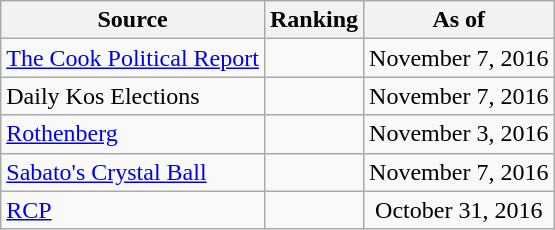<table class="wikitable" style="text-align:center">
<tr>
<th>Source</th>
<th>Ranking</th>
<th>As of</th>
</tr>
<tr>
<td align=left><a href='#'>The Cook Political Report</a></td>
<td></td>
<td>November 7, 2016</td>
</tr>
<tr>
<td align=left>Daily Kos Elections</td>
<td></td>
<td>November 7, 2016</td>
</tr>
<tr>
<td align=left><a href='#'>Rothenberg</a></td>
<td></td>
<td>November 3, 2016</td>
</tr>
<tr>
<td align=left><a href='#'>Sabato's Crystal Ball</a></td>
<td></td>
<td>November 7, 2016</td>
</tr>
<tr>
<td align="left"><a href='#'>RCP</a></td>
<td></td>
<td>October 31, 2016</td>
</tr>
</table>
